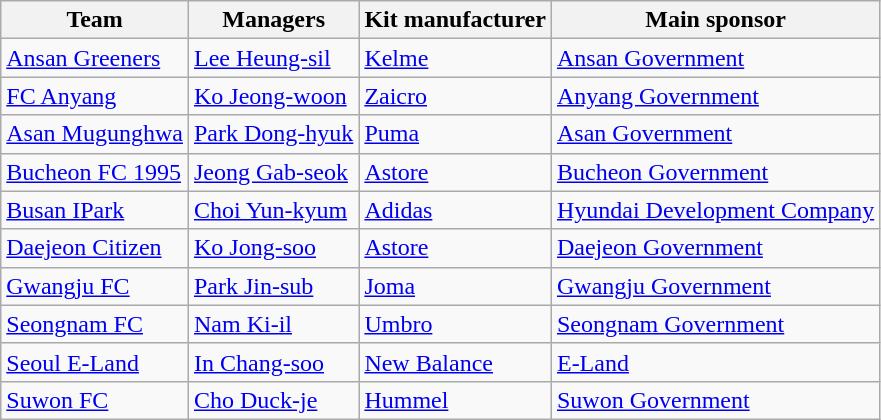<table class="wikitable sortable" style="text-align: left;">
<tr>
<th>Team</th>
<th>Managers</th>
<th>Kit manufacturer</th>
<th>Main sponsor</th>
</tr>
<tr>
<td><a href='#'>Ansan Greeners</a></td>
<td> <a href='#'>Lee Heung-sil</a></td>
<td><a href='#'>Kelme</a></td>
<td><a href='#'>Ansan Government</a></td>
</tr>
<tr>
<td><a href='#'>FC Anyang</a></td>
<td> <a href='#'>Ko Jeong-woon</a></td>
<td><a href='#'>Zaicro</a></td>
<td><a href='#'>Anyang Government</a></td>
</tr>
<tr>
<td><a href='#'>Asan Mugunghwa</a></td>
<td> <a href='#'>Park Dong-hyuk</a></td>
<td><a href='#'>Puma</a></td>
<td><a href='#'>Asan Government</a></td>
</tr>
<tr>
<td><a href='#'>Bucheon FC 1995</a></td>
<td> <a href='#'>Jeong Gab-seok</a></td>
<td><a href='#'>Astore</a></td>
<td><a href='#'>Bucheon Government</a></td>
</tr>
<tr>
<td><a href='#'>Busan IPark</a></td>
<td><a href='#'>Choi Yun-kyum</a></td>
<td><a href='#'>Adidas</a></td>
<td><a href='#'>Hyundai Development Company</a></td>
</tr>
<tr>
<td><a href='#'>Daejeon Citizen</a></td>
<td> <a href='#'>Ko Jong-soo</a></td>
<td><a href='#'>Astore</a></td>
<td><a href='#'>Daejeon Government</a></td>
</tr>
<tr>
<td><a href='#'>Gwangju FC</a></td>
<td> <a href='#'>Park Jin-sub</a></td>
<td><a href='#'>Joma</a></td>
<td><a href='#'>Gwangju Government</a></td>
</tr>
<tr>
<td><a href='#'>Seongnam FC</a></td>
<td> <a href='#'>Nam Ki-il</a></td>
<td><a href='#'>Umbro</a></td>
<td><a href='#'>Seongnam Government</a></td>
</tr>
<tr>
<td><a href='#'>Seoul E-Land</a></td>
<td> <a href='#'>In Chang-soo</a></td>
<td><a href='#'>New Balance</a></td>
<td><a href='#'>E-Land</a></td>
</tr>
<tr>
<td><a href='#'>Suwon FC</a></td>
<td> <a href='#'>Cho Duck-je</a></td>
<td><a href='#'>Hummel</a></td>
<td><a href='#'>Suwon Government</a></td>
</tr>
</table>
